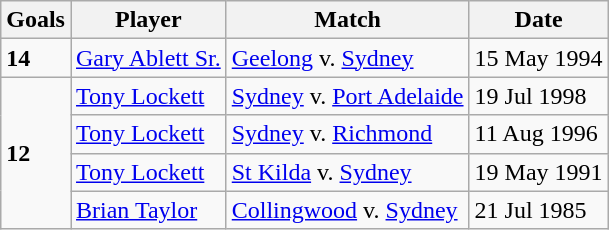<table class="wikitable">
<tr>
<th>Goals</th>
<th>Player</th>
<th>Match</th>
<th>Date</th>
</tr>
<tr>
<td><strong>14</strong></td>
<td> <a href='#'>Gary Ablett Sr.</a></td>
<td> <a href='#'>Geelong</a> v.  <a href='#'>Sydney</a></td>
<td>15 May 1994</td>
</tr>
<tr>
<td rowspan="4"><strong>12</strong></td>
<td> <a href='#'>Tony Lockett</a></td>
<td> <a href='#'>Sydney</a> v.  <a href='#'>Port Adelaide</a></td>
<td>19 Jul 1998</td>
</tr>
<tr>
<td> <a href='#'>Tony Lockett</a></td>
<td> <a href='#'>Sydney</a> v.  <a href='#'>Richmond</a></td>
<td>11 Aug 1996</td>
</tr>
<tr>
<td> <a href='#'>Tony Lockett</a></td>
<td> <a href='#'>St Kilda</a> v.  <a href='#'>Sydney</a></td>
<td>19 May 1991</td>
</tr>
<tr>
<td> <a href='#'>Brian Taylor</a></td>
<td> <a href='#'>Collingwood</a> v.  <a href='#'>Sydney</a></td>
<td>21 Jul 1985</td>
</tr>
</table>
